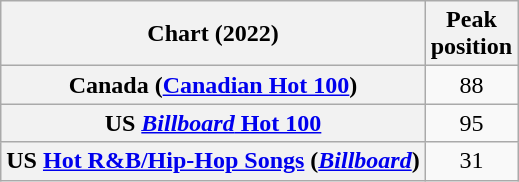<table class="wikitable sortable plainrowheaders" style="text-align:center">
<tr>
<th scope="col">Chart (2022)</th>
<th scope="col">Peak<br>position</th>
</tr>
<tr>
<th scope="row">Canada (<a href='#'>Canadian Hot 100</a>)</th>
<td>88</td>
</tr>
<tr>
<th scope="row">US <a href='#'><em>Billboard</em> Hot 100</a></th>
<td>95</td>
</tr>
<tr>
<th scope="row">US <a href='#'>Hot R&B/Hip-Hop Songs</a> (<em><a href='#'>Billboard</a></em>)</th>
<td>31</td>
</tr>
</table>
